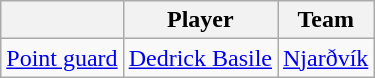<table class="wikitable">
<tr>
<th align="center"></th>
<th align="center">Player</th>
<th align="center">Team</th>
</tr>
<tr>
<td align=center><a href='#'>Point guard</a></td>
<td> <a href='#'>Dedrick Basile</a></td>
<td><a href='#'>Njarðvík</a></td>
</tr>
</table>
